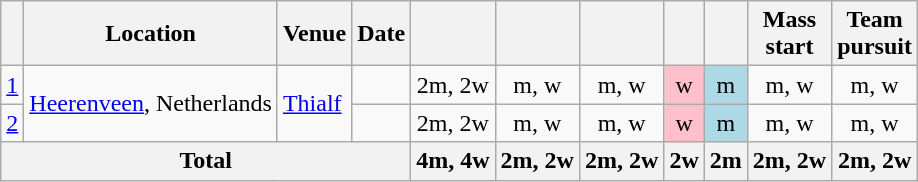<table class="wikitable" border="1" style="text-align:center">
<tr>
<th></th>
<th>Location</th>
<th>Venue</th>
<th>Date</th>
<th></th>
<th></th>
<th></th>
<th></th>
<th></th>
<th>Mass<br> start</th>
<th>Team<br> pursuit</th>
</tr>
<tr>
<td><a href='#'>1</a></td>
<td align=left rowspan="2"><a href='#'>Heerenveen</a>, Netherlands</td>
<td align=left rowspan="2"><a href='#'>Thialf</a></td>
<td align=right></td>
<td>2m, 2w</td>
<td>m, w</td>
<td>m, w</td>
<td style="background:pink;">w</td>
<td style="background:lightblue;">m</td>
<td>m, w</td>
<td>m, w</td>
</tr>
<tr>
<td><a href='#'>2</a></td>
<td align=right></td>
<td>2m, 2w</td>
<td>m, w</td>
<td>m, w</td>
<td style="background:pink;">w</td>
<td style="background:lightblue;">m</td>
<td>m, w</td>
<td>m, w</td>
</tr>
<tr>
<th align=left colspan=4>Total</th>
<th>4m, 4w</th>
<th>2m, 2w</th>
<th>2m, 2w</th>
<th>2w</th>
<th>2m</th>
<th>2m, 2w</th>
<th>2m, 2w</th>
</tr>
</table>
